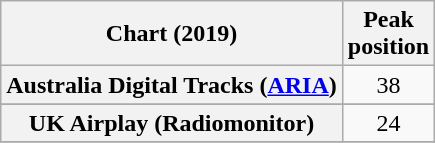<table class="wikitable sortable plainrowheaders" style="text-align:center">
<tr>
<th scope="col">Chart (2019)</th>
<th scope="col">Peak<br>position</th>
</tr>
<tr>
<th scope="row">Australia Digital Tracks (<a href='#'>ARIA</a>)</th>
<td>38</td>
</tr>
<tr>
</tr>
<tr>
</tr>
<tr>
<th scope="row">UK Airplay (Radiomonitor)</th>
<td>24</td>
</tr>
<tr>
</tr>
</table>
